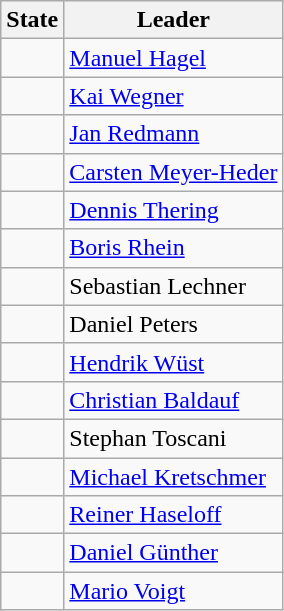<table class="wikitable">
<tr>
<th>State</th>
<th>Leader</th>
</tr>
<tr>
<td></td>
<td><a href='#'>Manuel Hagel</a></td>
</tr>
<tr>
<td></td>
<td><a href='#'>Kai Wegner</a></td>
</tr>
<tr>
<td></td>
<td><a href='#'>Jan Redmann</a></td>
</tr>
<tr>
<td></td>
<td><a href='#'>Carsten Meyer-Heder</a></td>
</tr>
<tr>
<td></td>
<td><a href='#'>Dennis Thering</a></td>
</tr>
<tr>
<td></td>
<td><a href='#'>Boris Rhein</a></td>
</tr>
<tr>
<td></td>
<td>Sebastian Lechner</td>
</tr>
<tr>
<td></td>
<td>Daniel Peters</td>
</tr>
<tr>
<td></td>
<td><a href='#'>Hendrik Wüst</a></td>
</tr>
<tr>
<td></td>
<td><a href='#'>Christian Baldauf</a></td>
</tr>
<tr>
<td></td>
<td>Stephan Toscani</td>
</tr>
<tr>
<td></td>
<td><a href='#'>Michael Kretschmer</a></td>
</tr>
<tr>
<td></td>
<td><a href='#'>Reiner Haseloff</a></td>
</tr>
<tr>
<td></td>
<td><a href='#'>Daniel Günther</a></td>
</tr>
<tr>
<td></td>
<td><a href='#'>Mario Voigt</a></td>
</tr>
</table>
